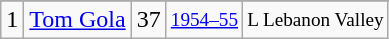<table class="wikitable">
<tr>
</tr>
<tr>
<td>1</td>
<td><a href='#'>Tom Gola</a></td>
<td>37</td>
<td style="font-size:80%;"><a href='#'>1954–55</a></td>
<td style="font-size:80%;">L Lebanon Valley</td>
</tr>
</table>
